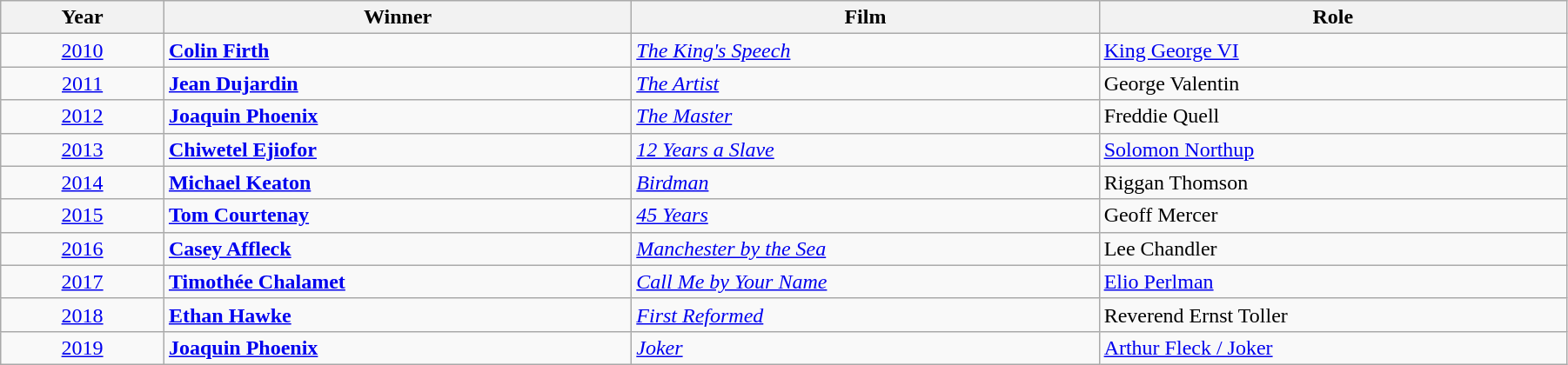<table class="wikitable" width="95%" cellpadding="5">
<tr>
<th width="100"><strong>Year</strong></th>
<th width="300"><strong>Winner</strong></th>
<th width="300"><strong>Film</strong></th>
<th width="300"><strong>Role</strong></th>
</tr>
<tr>
<td style="text-align:center;"><a href='#'>2010</a></td>
<td><strong><a href='#'>Colin Firth</a></strong></td>
<td><em><a href='#'>The King's Speech</a></em></td>
<td><a href='#'>King George VI</a></td>
</tr>
<tr>
<td style="text-align:center;"><a href='#'>2011</a></td>
<td><strong><a href='#'>Jean Dujardin</a></strong></td>
<td><em><a href='#'>The Artist</a></em></td>
<td>George Valentin</td>
</tr>
<tr>
<td style="text-align:center;"><a href='#'>2012</a></td>
<td><strong><a href='#'>Joaquin Phoenix</a></strong></td>
<td><em><a href='#'>The Master</a></em></td>
<td>Freddie Quell</td>
</tr>
<tr>
<td style="text-align:center;"><a href='#'>2013</a></td>
<td><strong><a href='#'>Chiwetel Ejiofor</a></strong></td>
<td><em><a href='#'>12 Years a Slave</a></em></td>
<td><a href='#'>Solomon Northup</a></td>
</tr>
<tr>
<td style="text-align:center;"><a href='#'>2014</a></td>
<td><strong><a href='#'>Michael Keaton</a></strong></td>
<td><em><a href='#'>Birdman</a></em></td>
<td>Riggan Thomson</td>
</tr>
<tr>
<td style="text-align:center;"><a href='#'>2015</a></td>
<td><strong><a href='#'>Tom Courtenay</a></strong></td>
<td><em><a href='#'>45 Years</a></em></td>
<td>Geoff Mercer</td>
</tr>
<tr>
<td style="text-align:center;"><a href='#'>2016</a></td>
<td><strong><a href='#'>Casey Affleck</a></strong></td>
<td><em><a href='#'>Manchester by the Sea</a></em></td>
<td>Lee Chandler</td>
</tr>
<tr>
<td style="text-align:center;"><a href='#'>2017</a></td>
<td><strong><a href='#'>Timothée Chalamet</a></strong></td>
<td><em><a href='#'>Call Me by Your Name</a></em></td>
<td><a href='#'>Elio Perlman</a></td>
</tr>
<tr>
<td style="text-align:center;"><a href='#'>2018</a></td>
<td><strong><a href='#'>Ethan Hawke</a></strong></td>
<td><em><a href='#'>First Reformed</a></em></td>
<td>Reverend Ernst Toller</td>
</tr>
<tr>
<td style="text-align:center;"><a href='#'>2019</a></td>
<td><strong><a href='#'>Joaquin Phoenix</a></strong></td>
<td><em><a href='#'>Joker</a></em></td>
<td><a href='#'>Arthur Fleck / Joker</a></td>
</tr>
</table>
